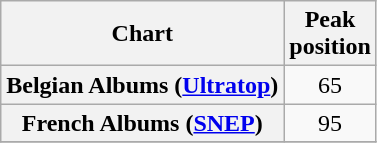<table class="wikitable plainrowheaders sortable" style="text-align:center;" border="1">
<tr>
<th scope="col">Chart</th>
<th scope="col">Peak<br>position</th>
</tr>
<tr>
<th scope="row">Belgian Albums (<a href='#'>Ultratop</a>)</th>
<td>65</td>
</tr>
<tr>
<th scope="row">French Albums (<a href='#'>SNEP</a>)</th>
<td>95</td>
</tr>
<tr>
</tr>
</table>
